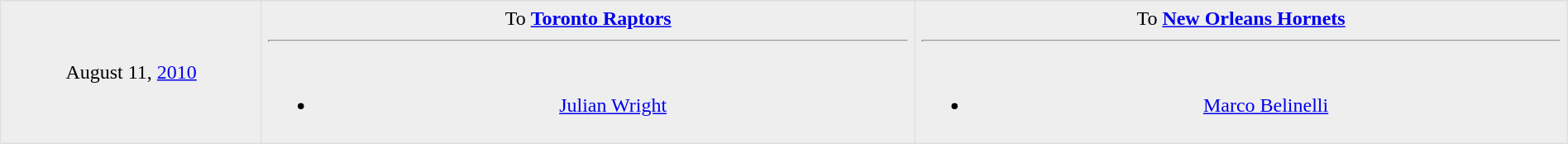<table border=1 style="border-collapse:collapse; text-align: center; width: 100%" bordercolor="#DFDFDF"  cellpadding="5">
<tr>
</tr>
<tr bgcolor="eeeeee">
<td style="width:12%">August 11, <a href='#'>2010</a><br></td>
<td style="width:30%" valign="top">To <strong><a href='#'>Toronto Raptors</a></strong><hr><br><ul><li> <a href='#'>Julian Wright</a></li></ul></td>
<td style="width:30%" valign="top">To <strong><a href='#'>New Orleans Hornets</a></strong><hr><br><ul><li> <a href='#'>Marco Belinelli</a></li></ul></td>
</tr>
<tr>
</tr>
</table>
